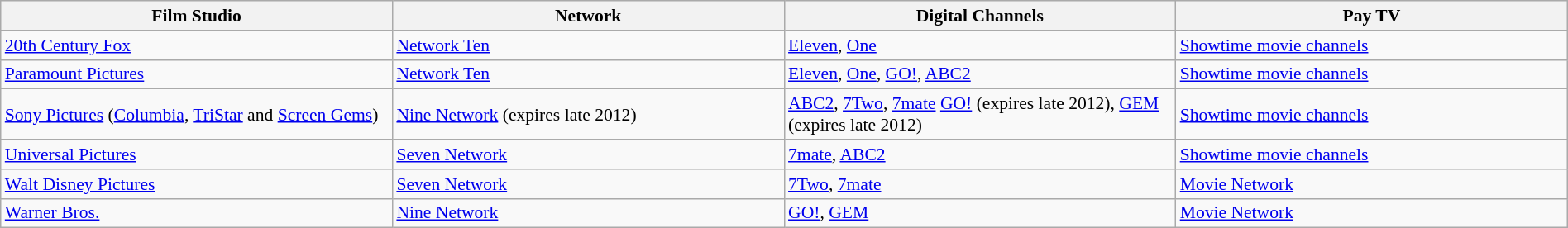<table class="wikitable sortable" width="100%" style="font-size:90%;">
<tr bgcolor="#efefef">
<th width=20%>Film Studio</th>
<th width=20%>Network</th>
<th width=20%>Digital Channels</th>
<th width=20%>Pay TV</th>
</tr>
<tr>
<td><a href='#'>20th Century Fox</a></td>
<td><a href='#'>Network Ten</a></td>
<td><a href='#'>Eleven</a>, <a href='#'>One</a></td>
<td><a href='#'>Showtime movie channels</a></td>
</tr>
<tr>
<td><a href='#'>Paramount Pictures</a></td>
<td><a href='#'>Network Ten</a></td>
<td><a href='#'>Eleven</a>, <a href='#'>One</a>, <a href='#'>GO!</a>, <a href='#'>ABC2</a></td>
<td><a href='#'>Showtime movie channels</a></td>
</tr>
<tr>
<td><a href='#'>Sony Pictures</a> (<a href='#'>Columbia</a>, <a href='#'>TriStar</a> and <a href='#'>Screen Gems</a>)</td>
<td><a href='#'>Nine Network</a> (expires late 2012)</td>
<td><a href='#'>ABC2</a>, <a href='#'>7Two</a>, <a href='#'>7mate</a> <a href='#'>GO!</a> (expires late 2012), <a href='#'>GEM</a> (expires late 2012)</td>
<td><a href='#'>Showtime movie channels</a></td>
</tr>
<tr>
<td><a href='#'>Universal Pictures</a></td>
<td><a href='#'>Seven Network</a></td>
<td><a href='#'>7mate</a>, <a href='#'>ABC2</a></td>
<td><a href='#'>Showtime movie channels</a></td>
</tr>
<tr>
<td><a href='#'>Walt Disney Pictures</a></td>
<td><a href='#'>Seven Network</a></td>
<td><a href='#'>7Two</a>, <a href='#'>7mate</a></td>
<td><a href='#'>Movie Network</a></td>
</tr>
<tr>
<td><a href='#'>Warner Bros.</a></td>
<td><a href='#'>Nine Network</a></td>
<td><a href='#'>GO!</a>, <a href='#'>GEM</a></td>
<td><a href='#'>Movie Network</a></td>
</tr>
</table>
